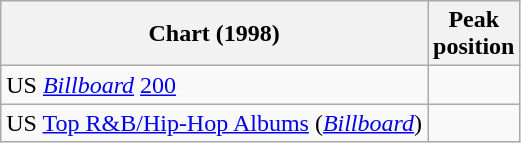<table class="wikitable sortable">
<tr>
<th>Chart (1998)</th>
<th>Peak<br>position</th>
</tr>
<tr>
<td>US <em><a href='#'>Billboard</a></em> <a href='#'>200</a></td>
<td></td>
</tr>
<tr>
<td>US <a href='#'>Top R&B/Hip-Hop Albums</a> (<a href='#'><em>Billboard</em></a>)</td>
<td></td>
</tr>
</table>
